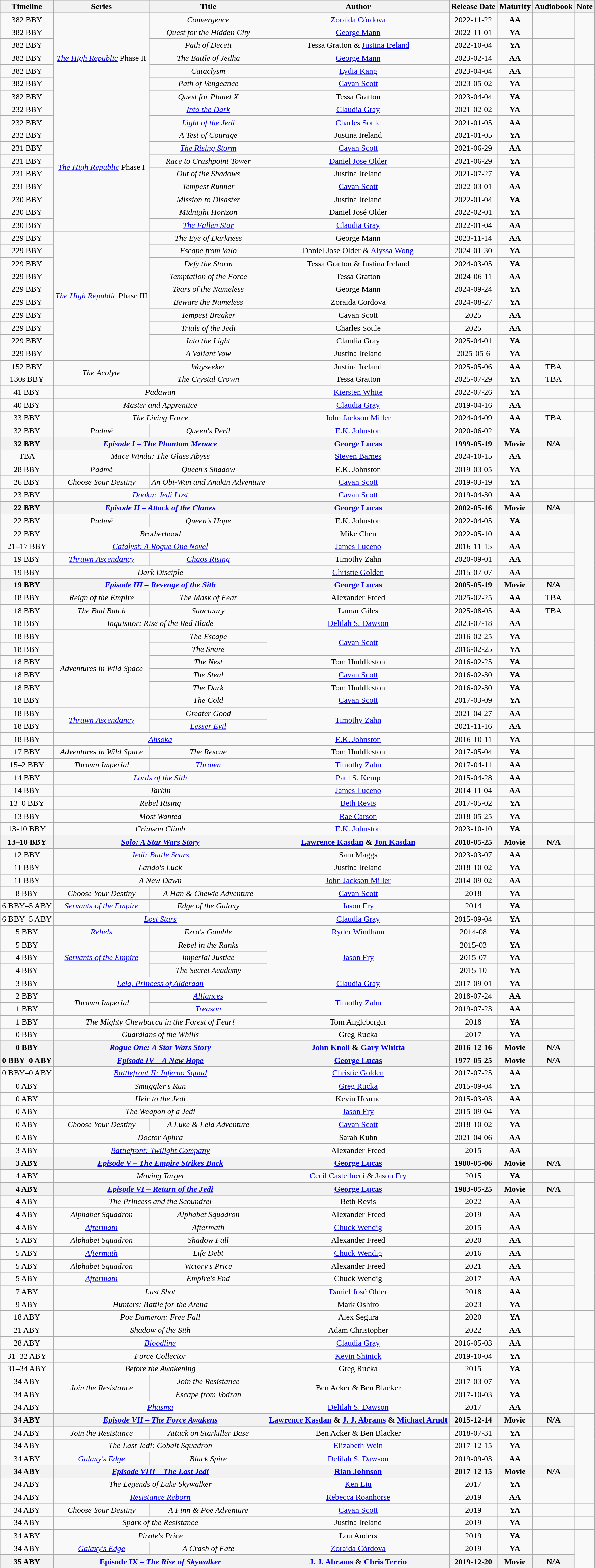<table class="wikitable sortable" style="text-align: center">
<tr>
<th>Timeline</th>
<th>Series</th>
<th>Title</th>
<th>Author</th>
<th>Release Date</th>
<th>Maturity</th>
<th>Audio­book</th>
<th>Note</th>
</tr>
<tr>
<td data-sort-value="-382.50">382 BBY</td>
<td rowspan="7"><em><a href='#'>The High Republic</a></em> Phase II</td>
<td><em>Convergence</em></td>
<td><a href='#'>Zoraida Córdova</a></td>
<td>2022-11-22</td>
<td><strong>AA</strong></td>
<td></td>
</tr>
<tr>
<td data-sort-value="-382.49">382 BBY</td>
<td><em>Quest for the Hidden City</em></td>
<td><a href='#'>George Mann</a></td>
<td>2022-11-01</td>
<td><strong>YA</strong></td>
<td></td>
</tr>
<tr>
<td data-sort-value="-382.48">382 BBY</td>
<td><em>Path of Deceit</em></td>
<td>Tessa Gratton & <a href='#'>Justina Ireland</a></td>
<td>2022-10-04</td>
<td><strong>YA</strong></td>
<td></td>
</tr>
<tr>
<td data-sort-value="-382.47">382 BBY</td>
<td><em>The Battle of Jedha</em></td>
<td><a href='#'>George Mann</a></td>
<td>2023-02-14</td>
<td><strong>AA</strong></td>
<td></td>
<td></td>
</tr>
<tr>
<td data-sort-value="-382.46">382 BBY</td>
<td><em>Cataclysm</em></td>
<td><a href='#'>Lydia Kang</a></td>
<td>2023-04-04</td>
<td><strong>AA</strong></td>
<td></td>
</tr>
<tr>
<td data-sort-value="-382.46">382 BBY</td>
<td><em>Path of Vengeance</em></td>
<td><a href='#'>Cavan Scott</a></td>
<td>2023-05-02</td>
<td><strong>YA</strong></td>
<td></td>
</tr>
<tr>
<td data-sort-value="-382.46">382 BBY</td>
<td><em>Quest for Planet X</em></td>
<td>Tessa Gratton</td>
<td>2023-04-04</td>
<td><strong>YA</strong></td>
<td></td>
</tr>
<tr>
<td data-sort-value="-232.50">232 BBY</td>
<td rowspan="10"><em><a href='#'>The High Republic</a></em> Phase I</td>
<td><em><a href='#'>Into the Dark</a></em></td>
<td><a href='#'>Claudia Gray</a></td>
<td>2021-02-02</td>
<td><strong>YA</strong></td>
<td></td>
</tr>
<tr>
<td data-sort-value="-232.49">232 BBY</td>
<td><em><a href='#'>Light of the Jedi</a></em></td>
<td><a href='#'>Charles Soule</a></td>
<td>2021-01-05</td>
<td><strong>AA</strong></td>
<td></td>
</tr>
<tr>
<td data-sort-value="-232.48">232 BBY</td>
<td><em>A Test of Courage</em></td>
<td>Justina Ireland</td>
<td>2021-01-05</td>
<td><strong>YA</strong></td>
<td></td>
</tr>
<tr>
<td data-sort-value="-231.50">231 BBY</td>
<td><em><a href='#'>The Rising Storm</a></em></td>
<td><a href='#'>Cavan Scott</a></td>
<td>2021-06-29</td>
<td><strong>AA</strong></td>
<td></td>
</tr>
<tr>
<td data-sort-value="-231.49">231 BBY</td>
<td><em>Race to Crashpoint Tower</em></td>
<td><a href='#'>Daniel Jose Older</a></td>
<td>2021-06-29</td>
<td><strong>YA</strong></td>
<td></td>
</tr>
<tr>
<td data-sort-value="-231.48">231 BBY</td>
<td><em>Out of the Shadows</em></td>
<td>Justina Ireland</td>
<td>2021-07-27</td>
<td><strong>YA</strong></td>
<td></td>
</tr>
<tr>
<td data-sort-value="-231.47">231 BBY</td>
<td><em>Tempest Runner</em></td>
<td><a href='#'>Cavan Scott</a></td>
<td>2022-03-01</td>
<td><strong>AA</strong></td>
<td></td>
<td></td>
</tr>
<tr>
<td data-sort-value="-230.50">230 BBY</td>
<td><em>Mission to Disaster</em></td>
<td>Justina Ireland</td>
<td>2022-01-04</td>
<td><strong>YA</strong></td>
<td></td>
<td></td>
</tr>
<tr>
<td data-sort-value="-230.49">230 BBY</td>
<td><em>Midnight Horizon</em></td>
<td>Daniel José Older</td>
<td>2022-02-01</td>
<td><strong>YA</strong></td>
<td></td>
</tr>
<tr>
<td data-sort-value="-230.48">230 BBY</td>
<td><em><a href='#'>The Fallen Star</a></em></td>
<td><a href='#'>Claudia Gray</a></td>
<td>2022-01-04</td>
<td><strong>AA</strong></td>
<td></td>
</tr>
<tr>
<td data-sort-value="-229">229 BBY</td>
<td rowspan="10"><em><a href='#'>The High Republic</a></em> Phase III</td>
<td><em>The Eye of Darkness</em></td>
<td>George Mann</td>
<td>2023-11-14</td>
<td><strong>AA</strong></td>
<td></td>
</tr>
<tr>
<td data-sort-value="-229">229 BBY</td>
<td><em>Escape from Valo</em></td>
<td>Daniel Jose Older & <a href='#'>Alyssa Wong</a></td>
<td>2024-01-30</td>
<td><strong>YA</strong></td>
<td></td>
</tr>
<tr>
<td data-sort-value="-229">229 BBY</td>
<td><em>Defy the Storm</em></td>
<td>Tessa Gratton & Justina Ireland</td>
<td>2024-03-05</td>
<td><strong>YA</strong></td>
<td></td>
</tr>
<tr>
<td data-sort-value="-229">229 BBY</td>
<td><em>Temptation of the Force</em></td>
<td>Tessa Gratton</td>
<td>2024-06-11</td>
<td><strong>AA</strong></td>
<td></td>
</tr>
<tr>
<td data-sort-value="-229">229 BBY</td>
<td><em>Tears of the Nameless</em></td>
<td>George Mann</td>
<td>2024-09-24</td>
<td><strong>YA</strong></td>
<td></td>
</tr>
<tr>
<td data-sort-value="-229">229 BBY</td>
<td><em>Beware the Nameless</em></td>
<td>Zoraida Cordova</td>
<td>2024-08-27</td>
<td><strong>YA</strong></td>
<td></td>
<td></td>
</tr>
<tr>
<td data-sort-value="-229">229 BBY</td>
<td><em>Tempest Breaker</em></td>
<td>Cavan Scott</td>
<td>2025</td>
<td><strong>AA</strong></td>
<td></td>
<td></td>
</tr>
<tr>
<td data-sort-value="-229">229 BBY</td>
<td><em>Trials of the Jedi</em></td>
<td>Charles Soule</td>
<td>2025</td>
<td><strong>AA</strong></td>
<td></td>
<td></td>
</tr>
<tr>
<td data-sort-value="-229">229 BBY</td>
<td><em>Into the Light</em></td>
<td>Claudia Gray</td>
<td>2025-04-01</td>
<td><strong>YA</strong></td>
<td></td>
<td></td>
</tr>
<tr>
<td data-sort-value="-229">229 BBY</td>
<td><em>A Valiant Vow</em></td>
<td>Justina Ireland</td>
<td>2025-05-6</td>
<td><strong>YA</strong></td>
<td></td>
<td></td>
</tr>
<tr>
<td data-sort-value="-152">152 BBY</td>
<td rowspan="2"><em>The Acolyte</em></td>
<td><em>Wayseeker</em></td>
<td>Justina Ireland</td>
<td>2025-05-06</td>
<td><strong>AA</strong></td>
<td>TBA</td>
</tr>
<tr>
<td>130s BBY</td>
<td><em>The Crystal Crown</em></td>
<td>Tessa Gratton</td>
<td>2025-07-29</td>
<td><strong>YA</strong></td>
<td>TBA</td>
</tr>
<tr>
<td data-sort-value="-41">41 BBY</td>
<td colspan="2"><em>Padawan</em></td>
<td><a href='#'>Kiersten White</a></td>
<td>2022-07-26</td>
<td><strong>YA</strong></td>
<td></td>
<td></td>
</tr>
<tr>
<td data-sort-value="-40">40 BBY</td>
<td colspan="2"><em>Master and Apprentice</em></td>
<td><a href='#'>Claudia Gray</a></td>
<td>2019-04-16</td>
<td><strong>AA</strong></td>
<td></td>
<td></td>
</tr>
<tr>
<td>33 BBY</td>
<td colspan="2"><em>The Living Force</em></td>
<td><a href='#'>John Jackson Miller</a></td>
<td>2024-04-09</td>
<td><strong>AA</strong></td>
<td>TBA</td>
</tr>
<tr>
<td>32 BBY</td>
<td><em>Padmé</em></td>
<td><em>Queen's Peril</em></td>
<td><a href='#'>E.K. Johnston</a></td>
<td>2020-06-02</td>
<td><strong>YA</strong></td>
<td></td>
</tr>
<tr>
<th data-sort-value="-32.49">32 BBY</th>
<th colspan="2"><em><a href='#'>Episode I – The Phantom Menace</a></em></th>
<th><a href='#'>George Lucas</a></th>
<th>1999-05-19</th>
<th>Movie</th>
<th>N/A</th>
</tr>
<tr>
<td>TBA</td>
<td colspan="2"><em>Mace Windu: The Glass Abyss</em></td>
<td><a href='#'>Steven Barnes</a></td>
<td>2024-10-15</td>
<td><strong>AA</strong></td>
<td></td>
</tr>
<tr>
<td data-sort-value="-28">28 BBY</td>
<td><em>Padmé</em></td>
<td><em>Queen's Shadow</em></td>
<td>E.K. Johnston</td>
<td>2019-03-05</td>
<td><strong>YA</strong></td>
<td></td>
</tr>
<tr>
<td data-sort-value="-26">26 BBY</td>
<td><em>Choose Your Destiny</em></td>
<td><em>An Obi-Wan and Anakin Adventure</em></td>
<td><a href='#'>Cavan Scott</a></td>
<td>2019-03-19</td>
<td><strong>YA</strong></td>
<td></td>
<td></td>
</tr>
<tr>
<td data-sort-value="-23">23 BBY</td>
<td colspan="2"><em><a href='#'>Dooku: Jedi Lost</a></em></td>
<td><a href='#'>Cavan Scott</a></td>
<td>2019-04-30</td>
<td><strong>AA</strong></td>
<td></td>
<td></td>
</tr>
<tr>
<th data-sort-value="-22.50">22 BBY</th>
<th colspan="2"><em><a href='#'>Episode II – Attack of the Clones</a></em></th>
<th><a href='#'>George Lucas</a></th>
<th>2002-05-16</th>
<th>Movie</th>
<th>N/A</th>
</tr>
<tr>
<td data-sort-value="-22.49">22 BBY</td>
<td><em>Padmé</em></td>
<td><em>Queen's Hope</em></td>
<td>E.K. Johnston</td>
<td>2022-04-05</td>
<td><strong>YA</strong></td>
<td></td>
</tr>
<tr>
<td data-sort-value="-22.48">22 BBY</td>
<td colspan="2"><em>Brotherhood</em></td>
<td>Mike Chen</td>
<td>2022-05-10</td>
<td><strong>AA</strong></td>
<td></td>
</tr>
<tr>
<td data-sort-value="-21">21–17 BBY</td>
<td colspan="2"><em><a href='#'>Catalyst: A Rogue One Novel</a></em></td>
<td><a href='#'>James Luceno</a></td>
<td>2016-11-15</td>
<td><strong>AA</strong></td>
<td></td>
</tr>
<tr>
<td data-sort-value="-19.50">19 BBY</td>
<td><em><a href='#'>Thrawn Ascendancy</a></em></td>
<td><em><a href='#'>Chaos Rising</a></em></td>
<td>Timothy Zahn</td>
<td>2020-09-01</td>
<td><strong>AA</strong></td>
<td></td>
</tr>
<tr>
<td data-sort-value="-19.49">19 BBY</td>
<td colspan="2"><em>Dark Disciple</em></td>
<td><a href='#'>Christie Golden</a></td>
<td>2015-07-07</td>
<td><strong>AA</strong></td>
<td></td>
</tr>
<tr>
<th data-sort-value="-19.48">19 BBY</th>
<th colspan="2"><em><a href='#'>Episode III – Revenge of the Sith</a></em></th>
<th><a href='#'>George Lucas</a></th>
<th>2005-05-19</th>
<th>Movie</th>
<th>N/A</th>
</tr>
<tr>
<td data-sort-value="-18">18 BBY</td>
<td><em>Reign of the Empire</em></td>
<td><em>The Mask of Fear</em></td>
<td>Alexander Freed</td>
<td>2025-02-25</td>
<td><strong>AA</strong></td>
<td>TBA</td>
<td></td>
</tr>
<tr>
<td>18 BBY</td>
<td><em>The Bad Batch</em></td>
<td><em>Sanctuary</em></td>
<td>Lamar Giles</td>
<td>2025-08-05</td>
<td><strong>AA</strong></td>
<td>TBA</td>
</tr>
<tr>
<td data-sort-value="-18.48">18 BBY</td>
<td colspan="2"><em>Inquisitor: Rise of the Red Blade</em></td>
<td><a href='#'>Delilah S. Dawson</a></td>
<td>2023-07-18</td>
<td><strong>AA</strong></td>
<td></td>
</tr>
<tr>
<td data-sort-value="-18.48">18 BBY</td>
<td rowspan="6"><em>Adventures in Wild Space</em></td>
<td><em>The Escape</em></td>
<td rowspan="2"><a href='#'>Cavan Scott</a></td>
<td>2016-02-25</td>
<td><strong>YA</strong></td>
<td></td>
</tr>
<tr>
<td data-sort-value="-18.47">18 BBY</td>
<td><em>The Snare</em></td>
<td>2016-02-25</td>
<td><strong>YA</strong></td>
<td></td>
</tr>
<tr>
<td data-sort-value="-18.48">18 BBY</td>
<td><em>The Nest</em></td>
<td>Tom Huddleston</td>
<td>2016-02-25</td>
<td><strong>YA</strong></td>
<td></td>
</tr>
<tr>
<td data-sort-value="-18.47">18 BBY</td>
<td><em>The Steal</em></td>
<td><a href='#'>Cavan Scott</a></td>
<td>2016-02-30</td>
<td><strong>YA</strong></td>
<td></td>
</tr>
<tr>
<td data-sort-value="-18.46">18 BBY</td>
<td><em>The Dark</em></td>
<td>Tom Huddleston</td>
<td>2016-02-30</td>
<td><strong>YA</strong></td>
<td></td>
</tr>
<tr>
<td data-sort-value="-18.45">18 BBY</td>
<td><em>The Cold</em></td>
<td><a href='#'>Cavan Scott</a></td>
<td>2017-03-09</td>
<td><strong>YA</strong></td>
<td></td>
</tr>
<tr>
<td data-sort-value="-18.44">18 BBY</td>
<td rowspan="2"><em><a href='#'>Thrawn Ascendancy</a></em></td>
<td><em>Greater Good</em></td>
<td rowspan="2"><a href='#'>Timothy Zahn</a></td>
<td>2021-04-27</td>
<td><strong>AA</strong></td>
<td></td>
</tr>
<tr>
<td data-sort-value="-18.43">18 BBY</td>
<td><em><a href='#'>Lesser Evil</a></em></td>
<td>2021-11-16</td>
<td><strong>AA</strong></td>
<td></td>
</tr>
<tr>
<td data-sort-value="-18.42">18 BBY</td>
<td colspan="2"><em><a href='#'>Ahsoka</a></em></td>
<td><a href='#'>E.K. Johnston</a></td>
<td>2016-10-11</td>
<td><strong>YA</strong></td>
<td></td>
<td></td>
</tr>
<tr>
<td data-sort-value="-17">17 BBY</td>
<td><em>Adventures in Wild Space</em></td>
<td><em>The Rescue</em></td>
<td>Tom Huddleston</td>
<td>2017-05-04</td>
<td><strong>YA</strong></td>
<td></td>
</tr>
<tr>
<td data-sort-value="-15">15–2 BBY</td>
<td><em>Thrawn Imperial</em></td>
<td><em><a href='#'>Thrawn</a></em></td>
<td><a href='#'>Timothy Zahn</a></td>
<td>2017-04-11</td>
<td><strong>AA</strong></td>
<td></td>
</tr>
<tr>
<td data-sort-value="-14.50">14 BBY</td>
<td colspan="2"><em><a href='#'>Lords of the Sith</a></em></td>
<td><a href='#'>Paul S. Kemp</a></td>
<td>2015-04-28</td>
<td><strong>AA</strong></td>
<td></td>
</tr>
<tr>
<td data-sort-value="-14.49">14 BBY</td>
<td colspan="2"><em>Tarkin</em></td>
<td><a href='#'>James Luceno</a></td>
<td>2014-11-04</td>
<td><strong>AA</strong></td>
<td></td>
</tr>
<tr>
<td data-sort-value="-13.51">13–0 BBY</td>
<td colspan="2"><em>Rebel Rising</em></td>
<td><a href='#'>Beth Revis</a></td>
<td>2017-05-02</td>
<td><strong>YA</strong></td>
<td></td>
</tr>
<tr>
<td data-sort-value="-13.50">13 BBY</td>
<td colspan="2"><em>Most Wanted</em></td>
<td><a href='#'>Rae Carson</a></td>
<td>2018-05-25</td>
<td><strong>YA</strong></td>
<td></td>
</tr>
<tr>
<td>13-10 BBY</td>
<td colspan="2"><em>Crimson Climb</em></td>
<td><a href='#'>E.K. Johnston</a></td>
<td>2023-10-10</td>
<td YA><strong>YA</strong></td>
<td></td>
<td></td>
</tr>
<tr>
<th data-sort-value="-13.49">13–10 BBY</th>
<th colspan="2"><em><a href='#'>Solo: A Star Wars Story</a></em></th>
<th><a href='#'>Lawrence Kasdan</a> & <a href='#'>Jon Kasdan</a></th>
<th>2018-05-25</th>
<th>Movie</th>
<th>N/A</th>
</tr>
<tr>
<td data-sort-value="-12">12 BBY</td>
<td colspan="2"><em><a href='#'>Jedi: Battle Scars</a></em></td>
<td>Sam Maggs</td>
<td>2023-03-07</td>
<td><strong>AA</strong></td>
<td></td>
<td></td>
</tr>
<tr>
<td data-sort-value="-11.50">11 BBY</td>
<td colspan="2"><em>Lando's Luck</em></td>
<td>Justina Ireland</td>
<td>2018-10-02</td>
<td><strong>YA</strong></td>
<td></td>
<td></td>
</tr>
<tr>
<td data-sort-value="-11.49">11 BBY</td>
<td colspan="2"><em>A New Dawn</em></td>
<td><a href='#'>John Jackson Miller</a></td>
<td>2014-09-02</td>
<td><strong>AA</strong></td>
<td></td>
<td></td>
</tr>
<tr>
<td data-sort-value="-8">8 BBY</td>
<td><em>Choose Your Destiny</em></td>
<td><em>A Han & Chewie Adventure</em></td>
<td><a href='#'>Cavan Scott</a></td>
<td>2018</td>
<td><strong>YA</strong></td>
<td></td>
</tr>
<tr>
<td data-sort-value="-6.50">6 BBY–5 ABY</td>
<td><em><a href='#'>Servants of the Empire</a></em></td>
<td><em>Edge of the Galaxy</em></td>
<td><a href='#'>Jason Fry</a></td>
<td>2014</td>
<td><strong>YA</strong></td>
<td></td>
</tr>
<tr>
<td data-sort-value="-6.49">6 BBY–5 ABY</td>
<td colspan="2"><em><a href='#'>Lost Stars</a></em></td>
<td><a href='#'>Claudia Gray</a></td>
<td>2015-09-04</td>
<td><strong>YA</strong></td>
<td></td>
<td></td>
</tr>
<tr>
<td data-sort-value="-5.50">5 BBY</td>
<td><em><a href='#'>Rebels</a></em></td>
<td><em>Ezra's Gamble</em></td>
<td><a href='#'>Ryder Windham</a></td>
<td>2014-08</td>
<td><strong>YA</strong></td>
<td></td>
</tr>
<tr>
<td data-sort-value="-5.49">5 BBY</td>
<td rowspan="3"><em><a href='#'>Servants of the Empire</a></em></td>
<td><em>Rebel in the Ranks</em></td>
<td rowspan="3"><a href='#'>Jason Fry</a></td>
<td>2015-03</td>
<td><strong>YA</strong></td>
<td></td>
<td></td>
</tr>
<tr>
<td data-sort-value="-4.50">4 BBY</td>
<td><em>Imperial Justice</em></td>
<td>2015-07</td>
<td><strong>YA</strong></td>
<td></td>
</tr>
<tr>
<td data-sort-value="-4.49">4 BBY</td>
<td><em>The Secret Academy</em></td>
<td>2015-10</td>
<td><strong>YA</strong></td>
<td></td>
</tr>
<tr>
<td data-sort-value="-3.50">3 BBY</td>
<td colspan="2"><em><a href='#'>Leia, Princess of Alderaan</a></em></td>
<td><a href='#'>Claudia Gray</a></td>
<td>2017-09-01</td>
<td><strong>YA</strong></td>
<td></td>
<td></td>
</tr>
<tr>
<td data-sort-value="-2">2 BBY</td>
<td rowspan="2"><em>Thrawn Imperial</em></td>
<td><em><a href='#'>Alliances</a></em></td>
<td rowspan="2"><a href='#'>Timothy Zahn</a></td>
<td>2018-07-24</td>
<td><strong>AA</strong></td>
<td></td>
</tr>
<tr>
<td data-sort-value="-1.50">1 BBY</td>
<td><em><a href='#'>Treason</a></em></td>
<td>2019-07-23</td>
<td><strong>AA</strong></td>
<td></td>
</tr>
<tr>
<td data-sort-value="-1.49">1 BBY</td>
<td colspan="2"><em>The Mighty Chewbacca in the Forest of Fear!</em></td>
<td>Tom Angleberger</td>
<td>2018</td>
<td><strong>YA</strong></td>
<td></td>
</tr>
<tr>
<td data-sort-value="0">0 BBY</td>
<td colspan="2"><em>Guardians of the Whills</em></td>
<td>Greg Rucka</td>
<td>2017</td>
<td><strong>YA</strong></td>
<td></td>
</tr>
<tr>
<th data-sort-value="0.1">0 BBY</th>
<th colspan="2"><em><a href='#'>Rogue One: A Star Wars Story</a></em></th>
<th><a href='#'>John Knoll</a> & <a href='#'>Gary Whitta</a></th>
<th>2016-12-16</th>
<th>Movie</th>
<th>N/A</th>
</tr>
<tr>
<th data-sort-value="0.2">0 BBY–0 ABY</th>
<th colspan="2"><em><a href='#'>Episode IV – A New Hope</a></em></th>
<th><a href='#'>George Lucas</a></th>
<th>1977-05-25</th>
<th>Movie</th>
<th>N/A</th>
</tr>
<tr>
<td data-sort-value="0.3">0 BBY–0 ABY</td>
<td colspan="2"><em><a href='#'>Battlefront II: Inferno Squad</a></em></td>
<td><a href='#'>Christie Golden</a></td>
<td>2017-07-25</td>
<td><strong>AA</strong></td>
<td></td>
<td></td>
</tr>
<tr>
<td data-sort-value="0.4">0 ABY</td>
<td colspan="2"><em>Smuggler's Run</em></td>
<td><a href='#'>Greg Rucka</a></td>
<td>2015-09-04</td>
<td><strong>YA</strong></td>
<td></td>
<td></td>
</tr>
<tr>
<td data-sort-value="0.5">0 ABY</td>
<td colspan="2"><em>Heir to the Jedi</em></td>
<td>Kevin Hearne</td>
<td>2015-03-03</td>
<td><strong>AA</strong></td>
<td></td>
</tr>
<tr>
<td data-sort-value="0.6">0 ABY</td>
<td colspan="2"><em>The Weapon of a Jedi</em></td>
<td><a href='#'>Jason Fry</a></td>
<td>2015-09-04</td>
<td><strong>YA</strong></td>
<td></td>
<td></td>
</tr>
<tr>
<td data-sort-value="0.7">0 ABY</td>
<td><em>Choose Your Destiny</em></td>
<td><em>A Luke & Leia Adventure</em></td>
<td><a href='#'>Cavan Scott</a></td>
<td>2018-10-02</td>
<td><strong>YA</strong></td>
<td></td>
<td></td>
</tr>
<tr>
<td data-sort-value="0.8">0 ABY</td>
<td colspan="2"><em>Doctor Aphra</em></td>
<td>Sarah Kuhn</td>
<td>2021-04-06</td>
<td><strong>AA</strong></td>
<td></td>
<td></td>
</tr>
<tr>
<td data-sort-value="3">3 ABY</td>
<td colspan="2"><em><a href='#'>Battlefront: Twilight Company</a></em></td>
<td>Alexander Freed</td>
<td>2015</td>
<td><strong>AA</strong></td>
<td></td>
<td></td>
</tr>
<tr>
<th data-sort-value="3.1">3 ABY</th>
<th colspan="2"><em><a href='#'>Episode V – The Empire Strikes Back</a></em></th>
<th><a href='#'>George Lucas</a></th>
<th>1980-05-06</th>
<th>Movie</th>
<th>N/A</th>
</tr>
<tr>
<td data-sort-value="4">4 ABY</td>
<td colspan="2"><em>Moving Target</em></td>
<td><a href='#'>Cecil Castellucci</a> & <a href='#'>Jason Fry</a></td>
<td>2015</td>
<td><strong>YA</strong></td>
<td></td>
<td></td>
</tr>
<tr>
<th data-sort-value="4.1">4 ABY</th>
<th colspan="2"><em><a href='#'>Episode VI – Return of the Jedi</a></em></th>
<th><a href='#'>George Lucas</a></th>
<th>1983-05-25</th>
<th>Movie</th>
<th>N/A</th>
</tr>
<tr>
<td data-sort-value="4.2">4 ABY</td>
<td colspan="2"><em>The Princess and the Scoundrel</em></td>
<td>Beth Revis</td>
<td>2022</td>
<td><strong>AA</strong></td>
<td></td>
</tr>
<tr>
<td data-sort-value="4.3">4 ABY</td>
<td><em>Alphabet Squadron</em></td>
<td><em>Alphabet Squadron</em></td>
<td>Alexander Freed</td>
<td>2019</td>
<td><strong>AA</strong></td>
<td></td>
</tr>
<tr>
<td data-sort-value="4.4">4 ABY</td>
<td><em><a href='#'>Aftermath</a></em></td>
<td><em>Aftermath</em></td>
<td><a href='#'>Chuck Wendig</a></td>
<td>2015</td>
<td><strong>AA</strong></td>
<td></td>
<td></td>
</tr>
<tr>
<td data-sort-value="5">5 ABY</td>
<td><em>Alphabet Squadron</em></td>
<td><em>Shadow Fall</em></td>
<td>Alexander Freed</td>
<td>2020</td>
<td><strong>AA</strong></td>
<td></td>
</tr>
<tr>
<td data-sort-value="5.1">5 ABY</td>
<td><em><a href='#'>Aftermath</a></em></td>
<td><em>Life Debt</em></td>
<td><a href='#'>Chuck Wendig</a></td>
<td>2016</td>
<td><strong>AA</strong></td>
<td></td>
</tr>
<tr>
<td data-sort-value="5.2">5 ABY</td>
<td><em>Alphabet Squadron</em></td>
<td><em>Victory's Price</em></td>
<td>Alexander Freed</td>
<td>2021</td>
<td><strong>AA</strong></td>
<td></td>
</tr>
<tr>
<td data-sort-value="5.3">5 ABY</td>
<td><em><a href='#'>Aftermath</a></em></td>
<td><em>Empire's End</em></td>
<td>Chuck Wendig</td>
<td>2017</td>
<td><strong>AA</strong></td>
<td></td>
</tr>
<tr>
<td data-sort-value="7">7 ABY</td>
<td colspan="2"><em>Last Shot</em></td>
<td><a href='#'>Daniel José Older</a></td>
<td>2018</td>
<td><strong>AA</strong></td>
<td></td>
</tr>
<tr>
<td data-sort-value="9">9 ABY</td>
<td colspan="2"><em>Hunters: Battle for the Arena</em></td>
<td>Mark Oshiro</td>
<td>2023</td>
<td><strong>YA</strong></td>
<td></td>
<td></td>
</tr>
<tr>
<td>18 ABY</td>
<td colspan="2"><em>Poe Dameron: Free Fall</em></td>
<td>Alex Segura</td>
<td>2020</td>
<td><strong>YA</strong></td>
<td></td>
</tr>
<tr>
<td>21 ABY</td>
<td colspan="2"><em>Shadow of the Sith</em></td>
<td>Adam Christopher</td>
<td>2022</td>
<td><strong>AA</strong></td>
<td></td>
</tr>
<tr>
<td data-sort-value="28">28 ABY</td>
<td colspan="2"><em><a href='#'>Bloodline</a></em></td>
<td><a href='#'>Claudia Gray</a></td>
<td>2016-05-03</td>
<td><strong>AA</strong></td>
<td></td>
</tr>
<tr>
<td data-sort-value="31">31–32 ABY</td>
<td colspan="2"><em>Force Collector</em></td>
<td><a href='#'>Kevin Shinick</a></td>
<td>2019-10-04</td>
<td><strong>YA</strong></td>
<td></td>
<td></td>
</tr>
<tr>
<td data-sort-value="31.1">31–34 ABY</td>
<td colspan="2"><em>Before the Awakening</em></td>
<td>Greg Rucka</td>
<td>2015</td>
<td><strong>YA</strong></td>
<td></td>
</tr>
<tr>
<td data-sort-value="34">34 ABY</td>
<td rowspan="2"><em>Join the Resistance</em></td>
<td><em>Join the Resistance</em></td>
<td rowspan="2">Ben Acker & Ben Blacker</td>
<td>2017-03-07</td>
<td><strong>YA</strong></td>
<td></td>
</tr>
<tr>
<td data-sort-value="34.1">34 ABY</td>
<td><em>Escape from Vodran</em></td>
<td>2017-10-03</td>
<td><strong>YA</strong></td>
<td></td>
</tr>
<tr>
<td data-sort-value="34.2">34 ABY</td>
<td colspan="2"><em><a href='#'>Phasma</a></em></td>
<td><a href='#'>Delilah S. Dawson</a></td>
<td>2017</td>
<td><strong>AA</strong></td>
<td></td>
<td></td>
</tr>
<tr>
<th data-sort-value="34.3">34 ABY</th>
<th colspan="2"><em><a href='#'>Episode VII – The Force Awakens</a></em></th>
<th><a href='#'>Lawrence Kasdan</a> & <a href='#'>J. J. Abrams</a> & <a href='#'>Michael Arndt</a></th>
<th>2015-12-14</th>
<th>Movie</th>
<th>N/A</th>
</tr>
<tr>
<td data-sort-value="34.4">34 ABY</td>
<td><em>Join the Resistance</em></td>
<td><em>Attack on Starkiller Base</em></td>
<td>Ben Acker & Ben Blacker</td>
<td>2018-07-31</td>
<td><strong>YA</strong></td>
<td></td>
</tr>
<tr>
<td data-sort-value="34.5">34 ABY</td>
<td colspan="2"><em>The Last Jedi: Cobalt Squadron</em></td>
<td><a href='#'>Elizabeth Wein</a></td>
<td>2017-12-15</td>
<td><strong>YA</strong></td>
<td></td>
</tr>
<tr>
<td data-sort-value="34.6">34 ABY</td>
<td><em><a href='#'>Galaxy's Edge</a></em></td>
<td><em>Black Spire</em></td>
<td><a href='#'>Delilah S. Dawson</a></td>
<td>2019-09-03</td>
<td><strong>AA</strong></td>
<td></td>
</tr>
<tr>
<th data-sort-value="34.7">34 ABY</th>
<th colspan="2"><em><a href='#'>Episode VIII – The Last Jedi</a></em></th>
<th><a href='#'>Rian Johnson</a></th>
<th>2017-12-15</th>
<th>Movie</th>
<th>N/A</th>
</tr>
<tr>
<td data-sort-value="34.8">34 ABY</td>
<td colspan="2"><em>The Legends of Luke Skywalker</em></td>
<td><a href='#'>Ken Liu</a></td>
<td>2017</td>
<td><strong>YA</strong></td>
<td></td>
<td></td>
</tr>
<tr>
<td data-sort-value="34.9">34 ABY</td>
<td colspan="2"><em><a href='#'>Resistance Reborn</a></em></td>
<td><a href='#'>Rebecca Roanhorse</a></td>
<td>2019</td>
<td><strong>AA</strong></td>
<td></td>
<td></td>
</tr>
<tr>
<td data-sort-value="34.10">34 ABY</td>
<td><em>Choose Your Destiny</em></td>
<td><em>A Finn & Poe Adventure</em></td>
<td><a href='#'>Cavan Scott</a></td>
<td>2019</td>
<td><strong>YA</strong></td>
<td></td>
<td></td>
</tr>
<tr>
<td data-sort-value="34.11">34 ABY</td>
<td colspan="2"><em>Spark of the Resistance</em></td>
<td>Justina Ireland</td>
<td>2019</td>
<td><strong>YA</strong></td>
<td></td>
</tr>
<tr>
<td data-sort-value="34.9">34 ABY</td>
<td colspan="2"><em>Pirate's Price</em></td>
<td>Lou Anders</td>
<td>2019</td>
<td><strong>YA</strong></td>
<td></td>
<td></td>
</tr>
<tr>
<td data-sort-value="34.10">34 ABY</td>
<td><em><a href='#'>Galaxy's Edge</a></em></td>
<td><em>A Crash of Fate</em></td>
<td><a href='#'>Zoraida Córdova</a></td>
<td>2019</td>
<td><strong>YA</strong></td>
<td></td>
</tr>
<tr>
<th data-sort-value="35.1">35 ABY</th>
<th colspan="2"><a href='#'>Episode IX – <em>The Rise of Skywalker</em></a></th>
<th><a href='#'>J. J. Abrams</a> & <a href='#'>Chris Terrio</a></th>
<th>2019-12-20</th>
<th>Movie</th>
<th>N/A</th>
</tr>
</table>
